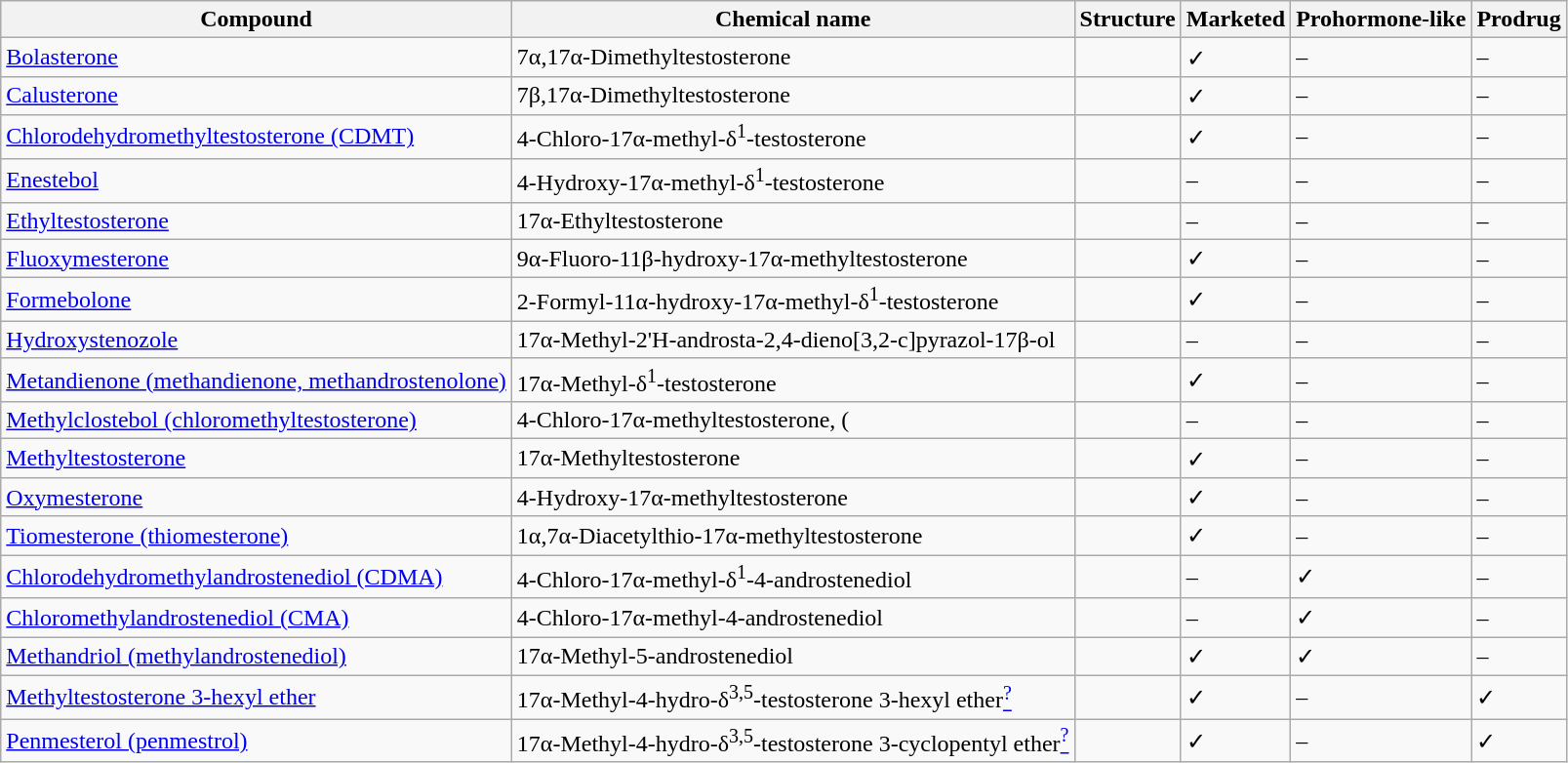<table class="wikitable" border="1">
<tr>
<th>Compound</th>
<th>Chemical name</th>
<th>Structure</th>
<th>Marketed</th>
<th>Prohormone-like</th>
<th>Prodrug</th>
</tr>
<tr>
<td><a href='#'>Bolasterone</a></td>
<td>7α,17α-Dimethyltestosterone</td>
<td></td>
<td>✓</td>
<td>–</td>
<td>–</td>
</tr>
<tr>
<td><a href='#'>Calusterone</a></td>
<td>7β,17α-Dimethyltestosterone</td>
<td></td>
<td>✓</td>
<td>–</td>
<td>–</td>
</tr>
<tr>
<td><a href='#'>Chlorodehydromethyltestosterone (CDMT)</a></td>
<td>4-Chloro-17α-methyl-δ<sup>1</sup>-testosterone</td>
<td></td>
<td>✓</td>
<td>–</td>
<td>–</td>
</tr>
<tr>
<td><a href='#'>Enestebol</a></td>
<td>4-Hydroxy-17α-methyl-δ<sup>1</sup>-testosterone</td>
<td></td>
<td>–</td>
<td>–</td>
<td>–</td>
</tr>
<tr>
<td><a href='#'>Ethyltestosterone</a></td>
<td>17α-Ethyltestosterone</td>
<td></td>
<td>–</td>
<td>–</td>
<td>–</td>
</tr>
<tr>
<td><a href='#'>Fluoxymesterone</a></td>
<td>9α-Fluoro-11β-hydroxy-17α-methyltestosterone</td>
<td></td>
<td>✓</td>
<td>–</td>
<td>–</td>
</tr>
<tr>
<td><a href='#'>Formebolone</a></td>
<td>2-Formyl-11α-hydroxy-17α-methyl-δ<sup>1</sup>-testosterone</td>
<td></td>
<td>✓</td>
<td>–</td>
<td>–</td>
</tr>
<tr>
<td><a href='#'>Hydroxystenozole</a></td>
<td>17α-Methyl-2'H-androsta-2,4-dieno[3,2-c]pyrazol-17β-ol</td>
<td></td>
<td>–</td>
<td>–</td>
<td>–</td>
</tr>
<tr>
<td><a href='#'>Metandienone (methandienone, methandrostenolone)</a></td>
<td>17α-Methyl-δ<sup>1</sup>-testosterone</td>
<td></td>
<td>✓</td>
<td>–</td>
<td>–</td>
</tr>
<tr>
<td><a href='#'>Methylclostebol (chloromethyltestosterone)</a></td>
<td>4-Chloro-17α-methyltestosterone, (</td>
<td></td>
<td>–</td>
<td>–</td>
<td>–</td>
</tr>
<tr>
<td><a href='#'>Methyltestosterone</a></td>
<td>17α-Methyltestosterone</td>
<td></td>
<td>✓</td>
<td>–</td>
<td>–</td>
</tr>
<tr>
<td><a href='#'>Oxymesterone</a></td>
<td>4-Hydroxy-17α-methyltestosterone</td>
<td></td>
<td>✓</td>
<td>–</td>
<td>–</td>
</tr>
<tr>
<td><a href='#'>Tiomesterone (thiomesterone)</a></td>
<td>1α,7α-Diacetylthio-17α-methyltestosterone</td>
<td></td>
<td>✓</td>
<td>–</td>
<td>–</td>
</tr>
<tr>
<td><a href='#'>Chlorodehydromethylandrostenediol (CDMA)</a></td>
<td>4-Chloro-17α-methyl-δ<sup>1</sup>-4-androstenediol</td>
<td></td>
<td>–</td>
<td>✓</td>
<td>–</td>
</tr>
<tr>
<td><a href='#'>Chloromethylandrostenediol (CMA)</a></td>
<td>4-Chloro-17α-methyl-4-androstenediol</td>
<td></td>
<td>–</td>
<td>✓</td>
<td>–</td>
</tr>
<tr>
<td><a href='#'>Methandriol (methylandrostenediol)</a></td>
<td>17α-Methyl-5-androstenediol</td>
<td></td>
<td>✓</td>
<td>✓</td>
<td>–</td>
</tr>
<tr>
<td><a href='#'>Methyltestosterone 3-hexyl ether</a></td>
<td>17α-Methyl-4-hydro-δ<sup>3,5</sup>-testosterone 3-hexyl ether<a href='#'><sup>?</sup></a></td>
<td></td>
<td>✓</td>
<td>–</td>
<td>✓</td>
</tr>
<tr>
<td><a href='#'>Penmesterol (penmestrol)</a></td>
<td>17α-Methyl-4-hydro-δ<sup>3,5</sup>-testosterone 3-cyclopentyl ether<a href='#'><sup>?</sup></a></td>
<td></td>
<td>✓</td>
<td>–</td>
<td>✓</td>
</tr>
</table>
